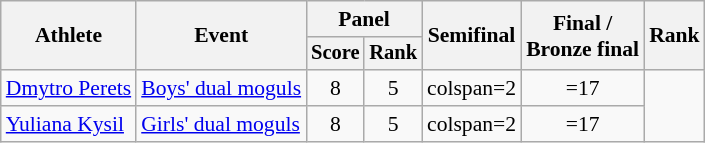<table class="wikitable" style="font-size:90%">
<tr>
<th rowspan=2>Athlete</th>
<th rowspan=2>Event</th>
<th colspan=2>Panel</th>
<th rowspan=2>Semifinal</th>
<th rowspan=2>Final /<br>Bronze final</th>
<th rowspan=2>Rank</th>
</tr>
<tr style="font-size:95%">
<th>Score</th>
<th>Rank</th>
</tr>
<tr align="center">
<td align="left"><a href='#'>Dmytro Perets</a></td>
<td align="left"><a href='#'>Boys' dual moguls</a></td>
<td>8</td>
<td>5</td>
<td>colspan=2 </td>
<td>=17</td>
</tr>
<tr align="center">
<td align="left"><a href='#'>Yuliana Kysil</a></td>
<td align="left"><a href='#'>Girls' dual moguls</a></td>
<td>8</td>
<td>5</td>
<td>colspan=2 </td>
<td>=17</td>
</tr>
</table>
